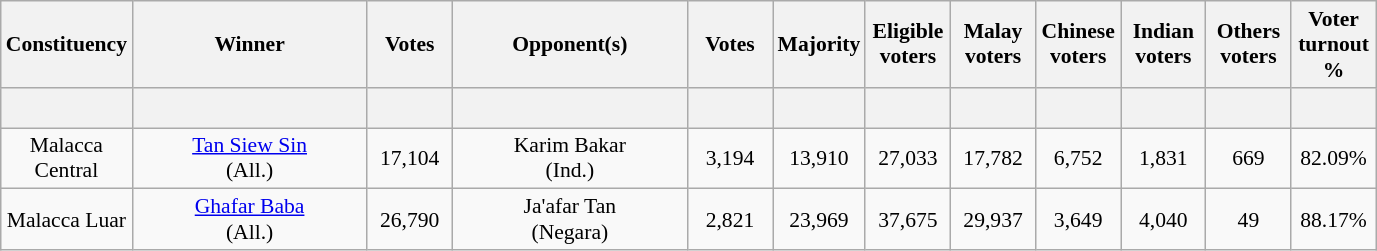<table class="wikitable sortable" style="text-align:center; font-size:90%">
<tr>
<th width="60">Constituency</th>
<th width="150">Winner</th>
<th width="50">Votes</th>
<th width="150">Opponent(s)</th>
<th width="50">Votes</th>
<th width="50">Majority</th>
<th width="50">Eligible voters</th>
<th width="50">Malay voters</th>
<th width="50">Chinese voters</th>
<th width="50">Indian voters</th>
<th width="50">Others voters</th>
<th width="50">Voter turnout %</th>
</tr>
<tr>
<th height="20"></th>
<th></th>
<th></th>
<th></th>
<th></th>
<th></th>
<th></th>
<th></th>
<th></th>
<th></th>
<th></th>
<th></th>
</tr>
<tr>
<td>Malacca Central</td>
<td><a href='#'>Tan Siew Sin</a><br>(All.)</td>
<td>17,104</td>
<td>Karim Bakar<br>(Ind.)</td>
<td>3,194</td>
<td>13,910</td>
<td>27,033</td>
<td>17,782</td>
<td>6,752</td>
<td>1,831</td>
<td>669</td>
<td>82.09%</td>
</tr>
<tr>
<td>Malacca Luar</td>
<td><a href='#'>Ghafar Baba</a><br>(All.)</td>
<td>26,790</td>
<td>Ja'afar Tan<br>(Negara)</td>
<td>2,821</td>
<td>23,969</td>
<td>37,675</td>
<td>29,937</td>
<td>3,649</td>
<td>4,040</td>
<td>49</td>
<td>88.17%</td>
</tr>
</table>
